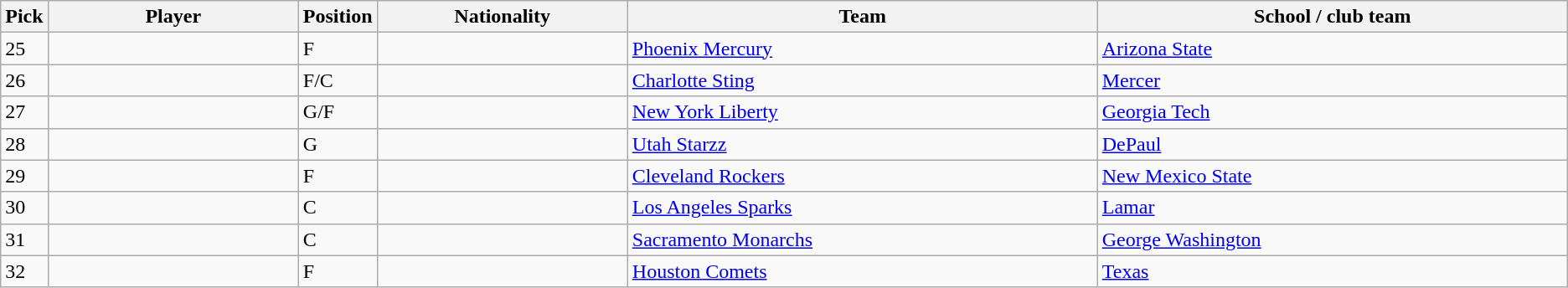<table class="wikitable sortable sortable">
<tr>
<th style="width:1%;">Pick</th>
<th style="width:16%;">Player</th>
<th style="width:1%;">Position</th>
<th style="width:16%;">Nationality</th>
<th style="width:30%;">Team</th>
<th style="width:30%;">School / club team</th>
</tr>
<tr>
<td>25</td>
<td></td>
<td>F</td>
<td></td>
<td><a href='#'>Phoenix Mercury</a></td>
<td><a href='#'>Arizona State</a></td>
</tr>
<tr>
<td>26</td>
<td></td>
<td>F/C</td>
<td></td>
<td><a href='#'>Charlotte Sting</a></td>
<td><a href='#'>Mercer</a></td>
</tr>
<tr>
<td>27</td>
<td></td>
<td>G/F</td>
<td></td>
<td><a href='#'>New York Liberty</a></td>
<td><a href='#'>Georgia Tech</a></td>
</tr>
<tr>
<td>28</td>
<td></td>
<td>G</td>
<td></td>
<td><a href='#'>Utah Starzz</a></td>
<td><a href='#'>DePaul</a></td>
</tr>
<tr>
<td>29</td>
<td></td>
<td>F</td>
<td></td>
<td><a href='#'>Cleveland Rockers</a></td>
<td><a href='#'>New Mexico State</a></td>
</tr>
<tr>
<td>30</td>
<td></td>
<td>C</td>
<td></td>
<td><a href='#'>Los Angeles Sparks</a></td>
<td><a href='#'>Lamar</a></td>
</tr>
<tr>
<td>31</td>
<td></td>
<td>C</td>
<td></td>
<td><a href='#'>Sacramento Monarchs</a></td>
<td><a href='#'>George Washington</a></td>
</tr>
<tr>
<td>32</td>
<td></td>
<td>F</td>
<td></td>
<td><a href='#'>Houston Comets</a></td>
<td><a href='#'>Texas</a></td>
</tr>
</table>
